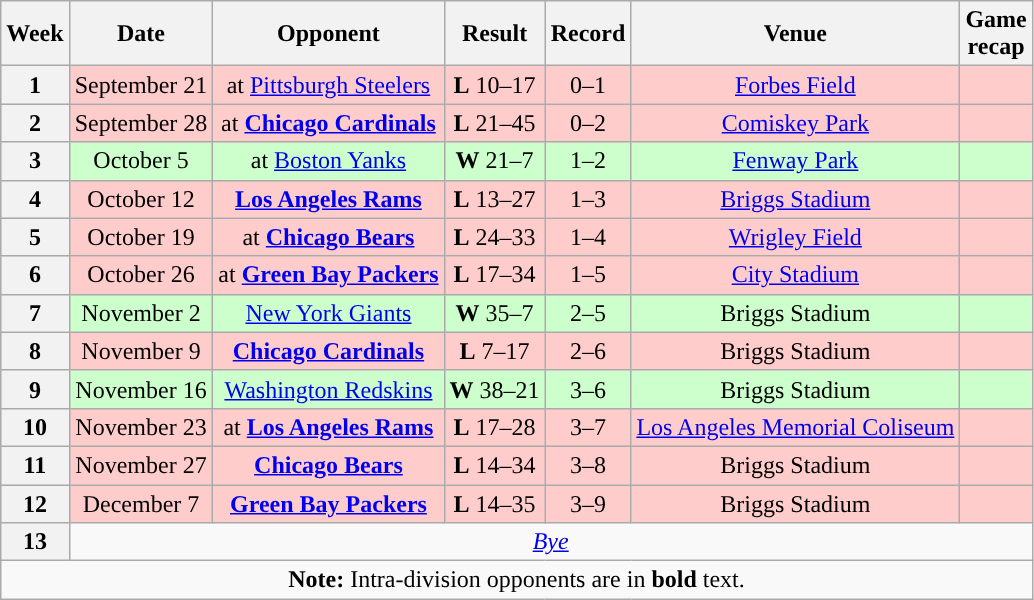<table class="wikitable" style="text-align:center">
<tr>
<th>Week</th>
<th>Date</th>
<th>Opponent</th>
<th>Result</th>
<th>Record</th>
<th>Venue</th>
<th>Game<br>recap</th>
</tr>
<tr style="background:#fcc">
<th>1</th>
<td>September 21</td>
<td>at <a href='#'>Pittsburgh Steelers</a></td>
<td><strong>L</strong> 10–17</td>
<td>0–1</td>
<td><a href='#'>Forbes Field</a></td>
<td></td>
</tr>
<tr style="background:#fcc">
<th>2</th>
<td>September 28</td>
<td>at <strong><a href='#'>Chicago Cardinals</a></strong></td>
<td><strong>L</strong> 21–45</td>
<td>0–2</td>
<td><a href='#'>Comiskey Park</a></td>
<td></td>
</tr>
<tr style="background:#cfc">
<th>3</th>
<td>October 5</td>
<td>at <a href='#'>Boston Yanks</a></td>
<td><strong>W</strong> 21–7</td>
<td>1–2</td>
<td><a href='#'>Fenway Park</a></td>
<td></td>
</tr>
<tr style="background:#fcc">
<th>4</th>
<td>October 12</td>
<td><strong><a href='#'>Los Angeles Rams</a></strong></td>
<td><strong>L</strong> 13–27</td>
<td>1–3</td>
<td><a href='#'>Briggs Stadium</a></td>
<td></td>
</tr>
<tr style="background:#fcc">
<th>5</th>
<td>October 19</td>
<td>at <strong><a href='#'>Chicago Bears</a></strong></td>
<td><strong>L</strong> 24–33</td>
<td>1–4</td>
<td><a href='#'>Wrigley Field</a></td>
<td></td>
</tr>
<tr style="background:#fcc">
<th>6</th>
<td>October 26</td>
<td>at <strong><a href='#'>Green Bay Packers</a></strong></td>
<td><strong>L</strong> 17–34</td>
<td>1–5</td>
<td><a href='#'>City Stadium</a></td>
<td></td>
</tr>
<tr style="background:#cfc">
<th>7</th>
<td>November 2</td>
<td><a href='#'>New York Giants</a></td>
<td><strong>W</strong> 35–7</td>
<td>2–5</td>
<td>Briggs Stadium</td>
<td></td>
</tr>
<tr style="background:#fcc">
<th>8</th>
<td>November 9</td>
<td><strong><a href='#'>Chicago Cardinals</a></strong></td>
<td><strong>L</strong> 7–17</td>
<td>2–6</td>
<td>Briggs Stadium</td>
<td></td>
</tr>
<tr style="background:#cfc">
<th>9</th>
<td>November 16</td>
<td><a href='#'>Washington Redskins</a></td>
<td><strong>W</strong> 38–21</td>
<td>3–6</td>
<td>Briggs Stadium</td>
<td></td>
</tr>
<tr style="background:#fcc">
<th>10</th>
<td>November 23</td>
<td>at <strong><a href='#'>Los Angeles Rams</a></strong></td>
<td><strong>L</strong> 17–28</td>
<td>3–7</td>
<td><a href='#'>Los Angeles Memorial Coliseum</a></td>
<td></td>
</tr>
<tr style="background:#fcc">
<th>11</th>
<td>November 27</td>
<td><strong><a href='#'>Chicago Bears</a></strong></td>
<td><strong>L</strong> 14–34</td>
<td>3–8</td>
<td>Briggs Stadium</td>
<td></td>
</tr>
<tr style="background:#fcc">
<th>12</th>
<td>December 7</td>
<td><strong><a href='#'>Green Bay Packers</a></strong></td>
<td><strong>L</strong> 14–35</td>
<td>3–9</td>
<td>Briggs Stadium</td>
<td></td>
</tr>
<tr>
<th>13</th>
<td colspan="6"><em><a href='#'>Bye</a></em></td>
</tr>
<tr>
<td colspan="8"><strong>Note:</strong> Intra-division opponents are in <strong>bold</strong> text.</td>
</tr>
</table>
